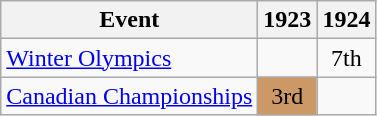<table class="wikitable">
<tr>
<th>Event</th>
<th>1923</th>
<th>1924</th>
</tr>
<tr>
<td><a href='#'>Winter Olympics</a></td>
<td></td>
<td align="center">7th</td>
</tr>
<tr>
<td><a href='#'>Canadian Championships</a></td>
<td align="center" bgcolor="cc9966">3rd</td>
<td></td>
</tr>
</table>
